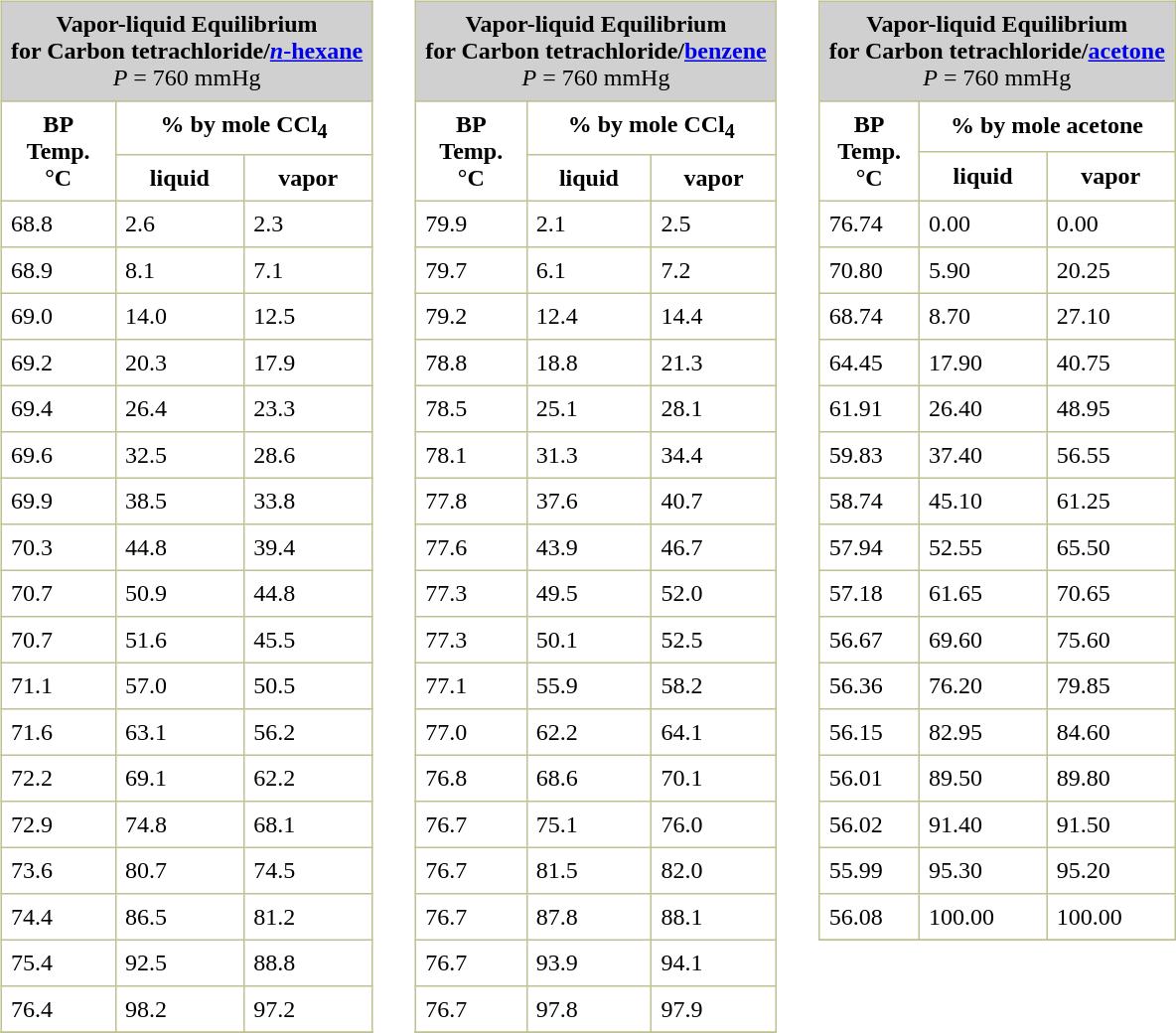<table>
<tr valign="top">
<td><br><table border="1" cellspacing="0" cellpadding="6" style="margin: 0 0 0 0.5em; background: white; border-collapse: collapse; border-color: #C0C090;">
<tr>
<td bgcolor="#D0D0D0" align="center" colspan="3"><strong>Vapor-liquid Equilibrium<br>for Carbon tetrachloride/<a href='#'><em>n</em>-hexane</a></strong><br><em>P</em> = 760 mmHg</td>
</tr>
<tr>
<th rowspan="2">BP<br>Temp.<br>°C</th>
<th colspan="2">% by mole CCl<sub>4</sub></th>
</tr>
<tr>
<th>liquid</th>
<th>vapor</th>
</tr>
<tr>
<td>68.8</td>
<td>2.6</td>
<td>2.3</td>
</tr>
<tr>
<td>68.9</td>
<td>8.1</td>
<td>7.1</td>
</tr>
<tr>
<td>69.0</td>
<td>14.0</td>
<td>12.5</td>
</tr>
<tr>
<td>69.2</td>
<td>20.3</td>
<td>17.9</td>
</tr>
<tr>
<td>69.4</td>
<td>26.4</td>
<td>23.3</td>
</tr>
<tr>
<td>69.6</td>
<td>32.5</td>
<td>28.6</td>
</tr>
<tr>
<td>69.9</td>
<td>38.5</td>
<td>33.8</td>
</tr>
<tr>
<td>70.3</td>
<td>44.8</td>
<td>39.4</td>
</tr>
<tr>
<td>70.7</td>
<td>50.9</td>
<td>44.8</td>
</tr>
<tr>
<td>70.7</td>
<td>51.6</td>
<td>45.5</td>
</tr>
<tr>
<td>71.1</td>
<td>57.0</td>
<td>50.5</td>
</tr>
<tr>
<td>71.6</td>
<td>63.1</td>
<td>56.2</td>
</tr>
<tr>
<td>72.2</td>
<td>69.1</td>
<td>62.2</td>
</tr>
<tr>
<td>72.9</td>
<td>74.8</td>
<td>68.1</td>
</tr>
<tr>
<td>73.6</td>
<td>80.7</td>
<td>74.5</td>
</tr>
<tr>
<td>74.4</td>
<td>86.5</td>
<td>81.2</td>
</tr>
<tr>
<td>75.4</td>
<td>92.5</td>
<td>88.8</td>
</tr>
<tr>
<td>76.4</td>
<td>98.2</td>
<td>97.2</td>
</tr>
<tr>
</tr>
</table>
</td>
<td>   </td>
<td><br><table border="1" cellspacing="0" cellpadding="6" style="margin: 0 0 0 0.5em; background: white; border-collapse: collapse; border-color: #C0C090;">
<tr>
<td bgcolor="#D0D0D0" align="center" colspan="3"><strong>Vapor-liquid Equilibrium<br>for Carbon tetrachloride/<a href='#'>benzene</a></strong><br><em>P</em> = 760 mmHg</td>
</tr>
<tr>
<th rowspan="2">BP<br>Temp.<br>°C</th>
<th colspan="2">% by mole CCl<sub>4</sub></th>
</tr>
<tr>
<th>liquid</th>
<th>vapor</th>
</tr>
<tr>
<td>79.9</td>
<td>2.1</td>
<td>2.5</td>
</tr>
<tr>
<td>79.7</td>
<td>6.1</td>
<td>7.2</td>
</tr>
<tr>
<td>79.2</td>
<td>12.4</td>
<td>14.4</td>
</tr>
<tr>
<td>78.8</td>
<td>18.8</td>
<td>21.3</td>
</tr>
<tr>
<td>78.5</td>
<td>25.1</td>
<td>28.1</td>
</tr>
<tr>
<td>78.1</td>
<td>31.3</td>
<td>34.4</td>
</tr>
<tr>
<td>77.8</td>
<td>37.6</td>
<td>40.7</td>
</tr>
<tr>
<td>77.6</td>
<td>43.9</td>
<td>46.7</td>
</tr>
<tr>
<td>77.3</td>
<td>49.5</td>
<td>52.0</td>
</tr>
<tr>
<td>77.3</td>
<td>50.1</td>
<td>52.5</td>
</tr>
<tr>
<td>77.1</td>
<td>55.9</td>
<td>58.2</td>
</tr>
<tr>
<td>77.0</td>
<td>62.2</td>
<td>64.1</td>
</tr>
<tr>
<td>76.8</td>
<td>68.6</td>
<td>70.1</td>
</tr>
<tr>
<td>76.7</td>
<td>75.1</td>
<td>76.0</td>
</tr>
<tr>
<td>76.7</td>
<td>81.5</td>
<td>82.0</td>
</tr>
<tr>
<td>76.7</td>
<td>87.8</td>
<td>88.1</td>
</tr>
<tr>
<td>76.7</td>
<td>93.9</td>
<td>94.1</td>
</tr>
<tr>
<td>76.7</td>
<td>97.8</td>
<td>97.9</td>
</tr>
<tr>
</tr>
</table>
</td>
<td>   </td>
<td><br><table border="1" cellspacing="0" cellpadding="6" style="margin: 0 0 0 0.5em; background: white; border-collapse: collapse; border-color: #C0C090;">
<tr>
<td bgcolor="#D0D0D0" align="center" colspan="3"><strong>Vapor-liquid Equilibrium<br>for Carbon tetrachloride/<a href='#'>acetone</a></strong><br><em>P</em> = 760 mmHg</td>
</tr>
<tr>
<th rowspan="2">BP<br>Temp.<br>°C</th>
<th colspan="2">% by mole acetone</th>
</tr>
<tr>
<th>liquid</th>
<th>vapor</th>
</tr>
<tr>
<td>76.74</td>
<td>0.00</td>
<td>0.00</td>
</tr>
<tr>
<td>70.80</td>
<td>5.90</td>
<td>20.25</td>
</tr>
<tr>
<td>68.74</td>
<td>8.70</td>
<td>27.10</td>
</tr>
<tr>
<td>64.45</td>
<td>17.90</td>
<td>40.75</td>
</tr>
<tr>
<td>61.91</td>
<td>26.40</td>
<td>48.95</td>
</tr>
<tr>
<td>59.83</td>
<td>37.40</td>
<td>56.55</td>
</tr>
<tr>
<td>58.74</td>
<td>45.10</td>
<td>61.25</td>
</tr>
<tr>
<td>57.94</td>
<td>52.55</td>
<td>65.50</td>
</tr>
<tr>
<td>57.18</td>
<td>61.65</td>
<td>70.65</td>
</tr>
<tr>
<td>56.67</td>
<td>69.60</td>
<td>75.60</td>
</tr>
<tr>
<td>56.36</td>
<td>76.20</td>
<td>79.85</td>
</tr>
<tr>
<td>56.15</td>
<td>82.95</td>
<td>84.60</td>
</tr>
<tr>
<td>56.01</td>
<td>89.50</td>
<td>89.80</td>
</tr>
<tr>
<td>56.02</td>
<td>91.40</td>
<td>91.50</td>
</tr>
<tr>
<td>55.99</td>
<td>95.30</td>
<td>95.20</td>
</tr>
<tr>
<td>56.08</td>
<td>100.00</td>
<td>100.00</td>
</tr>
<tr>
</tr>
</table>
</td>
</tr>
</table>
